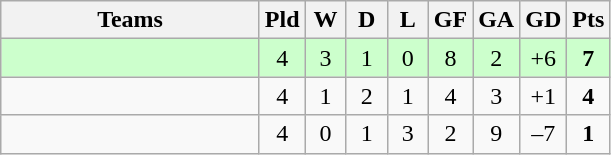<table class="wikitable" style="text-align: center;">
<tr>
<th width=165>Teams</th>
<th width=20>Pld</th>
<th width=20>W</th>
<th width=20>D</th>
<th width=20>L</th>
<th width=20>GF</th>
<th width=20>GA</th>
<th width=20>GD</th>
<th width=20>Pts</th>
</tr>
<tr align=center style="background:#ccffcc;">
<td style="text-align:left;"></td>
<td>4</td>
<td>3</td>
<td>1</td>
<td>0</td>
<td>8</td>
<td>2</td>
<td>+6</td>
<td><strong>7</strong></td>
</tr>
<tr align=center>
<td style="text-align:left;"></td>
<td>4</td>
<td>1</td>
<td>2</td>
<td>1</td>
<td>4</td>
<td>3</td>
<td>+1</td>
<td><strong>4</strong></td>
</tr>
<tr align=center>
<td style="text-align:left;"></td>
<td>4</td>
<td>0</td>
<td>1</td>
<td>3</td>
<td>2</td>
<td>9</td>
<td>–7</td>
<td><strong>1</strong></td>
</tr>
</table>
